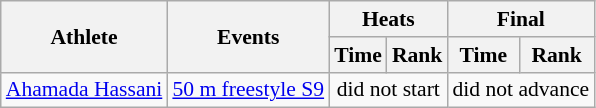<table class=wikitable style="font-size:90%">
<tr>
<th rowspan=2>Athlete</th>
<th rowspan=2>Events</th>
<th colspan="2">Heats</th>
<th colspan="2">Final</th>
</tr>
<tr>
<th>Time</th>
<th>Rank</th>
<th>Time</th>
<th>Rank</th>
</tr>
<tr align=center>
<td align=left><a href='#'>Ahamada Hassani</a></td>
<td align=left><a href='#'>50 m freestyle S9</a></td>
<td colspan=2>did not start</td>
<td colspan=2>did not advance</td>
</tr>
</table>
